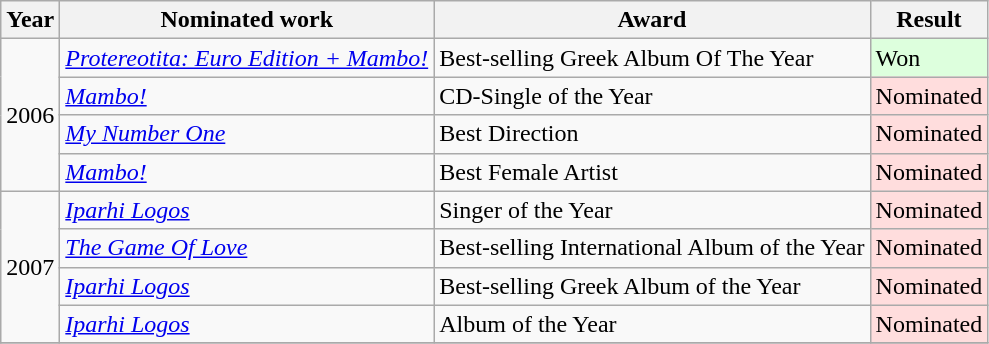<table class="wikitable">
<tr>
<th>Year</th>
<th>Nominated work</th>
<th>Award</th>
<th>Result</th>
</tr>
<tr>
<td rowspan="4">2006</td>
<td><em><a href='#'>Protereotita: Euro Edition + Mambo!</a></em></td>
<td>Best-selling Greek Album Of The Year</td>
<td style="background: #ddffdd">Won</td>
</tr>
<tr>
<td><em><a href='#'>Mambo!</a></em></td>
<td>CD-Single of the Year</td>
<td style="background: #ffdddd">Nominated</td>
</tr>
<tr>
<td><em><a href='#'>My Number One</a></em></td>
<td>Best Direction</td>
<td style="background: #ffdddd">Nominated</td>
</tr>
<tr>
<td><em><a href='#'>Mambo!</a></em></td>
<td>Best Female Artist</td>
<td style="background: #ffdddd">Nominated</td>
</tr>
<tr>
<td rowspan="4">2007</td>
<td><em><a href='#'>Iparhi Logos</a></em></td>
<td>Singer of the Year</td>
<td style="background: #ffdddd">Nominated</td>
</tr>
<tr>
<td><em><a href='#'>The Game Of Love</a></em></td>
<td>Best-selling International Album of the Year</td>
<td style="background: #ffdddd">Nominated</td>
</tr>
<tr>
<td><em><a href='#'>Iparhi Logos</a></em></td>
<td>Best-selling Greek Album of the Year</td>
<td style="background: #ffdddd">Nominated</td>
</tr>
<tr>
<td><em><a href='#'>Iparhi Logos</a></em></td>
<td>Album of the Year</td>
<td style="background: #ffdddd">Nominated</td>
</tr>
<tr>
</tr>
</table>
